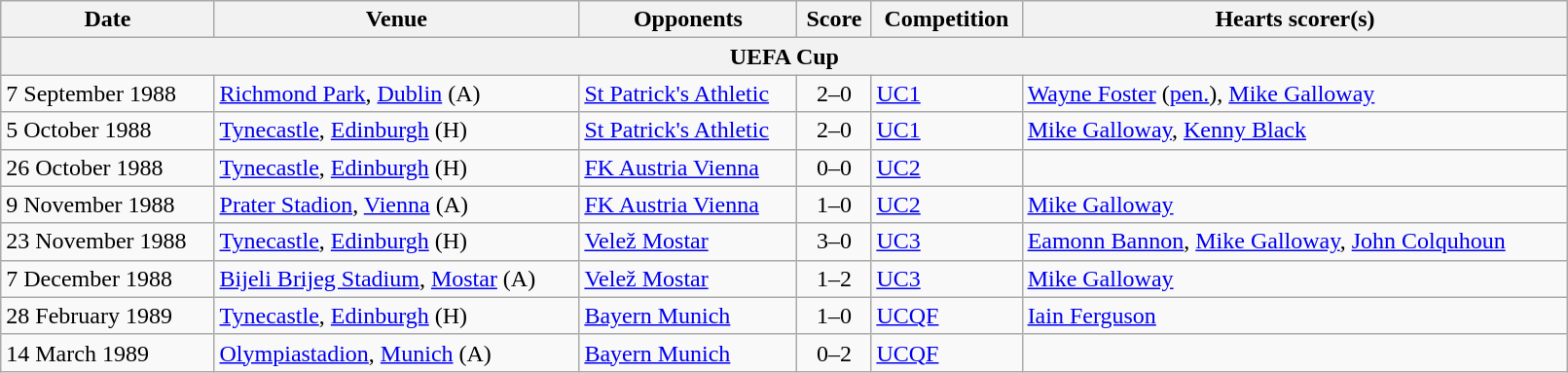<table class="wikitable" width=85%>
<tr>
<th>Date</th>
<th>Venue</th>
<th>Opponents</th>
<th>Score</th>
<th>Competition</th>
<th>Hearts scorer(s)</th>
</tr>
<tr>
<th colspan=7>UEFA Cup</th>
</tr>
<tr>
<td>7 September 1988</td>
<td><a href='#'>Richmond Park</a>, <a href='#'>Dublin</a> (A)</td>
<td><a href='#'>St Patrick's Athletic</a></td>
<td align=center>2–0</td>
<td><a href='#'>UC1</a></td>
<td><a href='#'>Wayne Foster</a> (<a href='#'>pen.</a>), <a href='#'>Mike Galloway</a></td>
</tr>
<tr>
<td>5 October 1988</td>
<td><a href='#'>Tynecastle</a>, <a href='#'>Edinburgh</a> (H)</td>
<td><a href='#'>St Patrick's Athletic</a></td>
<td align=center>2–0</td>
<td><a href='#'>UC1</a></td>
<td><a href='#'>Mike Galloway</a>, <a href='#'>Kenny Black</a></td>
</tr>
<tr>
<td>26 October 1988</td>
<td><a href='#'>Tynecastle</a>, <a href='#'>Edinburgh</a> (H)</td>
<td><a href='#'>FK Austria Vienna</a></td>
<td align=center>0–0</td>
<td><a href='#'>UC2</a></td>
<td></td>
</tr>
<tr>
<td>9 November 1988</td>
<td><a href='#'>Prater Stadion</a>, <a href='#'>Vienna</a> (A)</td>
<td><a href='#'>FK Austria Vienna</a></td>
<td align=center>1–0</td>
<td><a href='#'>UC2</a></td>
<td><a href='#'>Mike Galloway</a></td>
</tr>
<tr>
<td>23 November 1988</td>
<td><a href='#'>Tynecastle</a>, <a href='#'>Edinburgh</a> (H)</td>
<td><a href='#'>Velež Mostar</a></td>
<td align=center>3–0</td>
<td><a href='#'>UC3</a></td>
<td><a href='#'>Eamonn Bannon</a>, <a href='#'>Mike Galloway</a>, <a href='#'>John Colquhoun</a></td>
</tr>
<tr>
<td>7 December 1988</td>
<td><a href='#'>Bijeli Brijeg Stadium</a>, <a href='#'>Mostar</a> (A)</td>
<td><a href='#'>Velež Mostar</a></td>
<td align=center>1–2</td>
<td><a href='#'>UC3</a></td>
<td><a href='#'>Mike Galloway</a></td>
</tr>
<tr>
<td>28 February 1989</td>
<td><a href='#'>Tynecastle</a>, <a href='#'>Edinburgh</a> (H)</td>
<td><a href='#'>Bayern Munich</a></td>
<td align=center>1–0</td>
<td><a href='#'>UCQF</a></td>
<td><a href='#'>Iain Ferguson</a></td>
</tr>
<tr>
<td>14 March 1989</td>
<td><a href='#'>Olympiastadion</a>, <a href='#'>Munich</a> (A)</td>
<td><a href='#'>Bayern Munich</a></td>
<td align=center>0–2</td>
<td><a href='#'>UCQF</a></td>
<td></td>
</tr>
</table>
